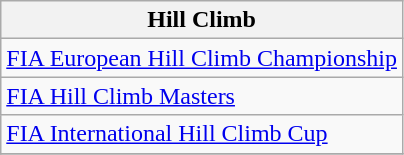<table class="wikitable">
<tr>
<th>Hill Climb</th>
</tr>
<tr>
<td><a href='#'>FIA European Hill Climb Championship</a></td>
</tr>
<tr>
<td><a href='#'>FIA Hill Climb Masters</a></td>
</tr>
<tr>
<td><a href='#'>FIA International Hill Climb Cup</a></td>
</tr>
<tr>
</tr>
</table>
